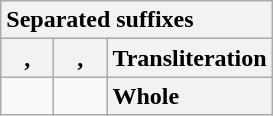<table class="wikitable" style="text-align: center; display: inline-table;">
<tr>
<th colspan="3" style="text-align: left">Separated suffixes</th>
</tr>
<tr>
<th style="min-width: 1.75em">, </th>
<th style="min-width: 1.75em">, </th>
<th style="text-align: left">Transliteration</th>
</tr>
<tr>
<td></td>
<td></td>
<th style="text-align: left">Whole</th>
</tr>
</table>
